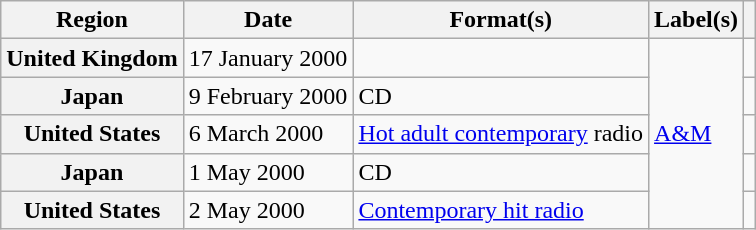<table class="wikitable plainrowheaders">
<tr>
<th scope="col">Region</th>
<th scope="col">Date</th>
<th scope="col">Format(s)</th>
<th scope="col">Label(s)</th>
<th scope="col"></th>
</tr>
<tr>
<th scope="row">United Kingdom</th>
<td>17 January 2000</td>
<td></td>
<td rowspan="5"><a href='#'>A&M</a></td>
<td align="center"></td>
</tr>
<tr>
<th scope="row">Japan</th>
<td>9 February 2000</td>
<td>CD</td>
<td align="center"></td>
</tr>
<tr>
<th scope="row">United States</th>
<td>6 March 2000</td>
<td><a href='#'>Hot adult contemporary</a> radio</td>
<td align="center"></td>
</tr>
<tr>
<th scope="row">Japan</th>
<td>1 May 2000</td>
<td>CD</td>
<td align="center"></td>
</tr>
<tr>
<th scope="row">United States</th>
<td>2 May 2000</td>
<td><a href='#'>Contemporary hit radio</a></td>
<td align="center"></td>
</tr>
</table>
